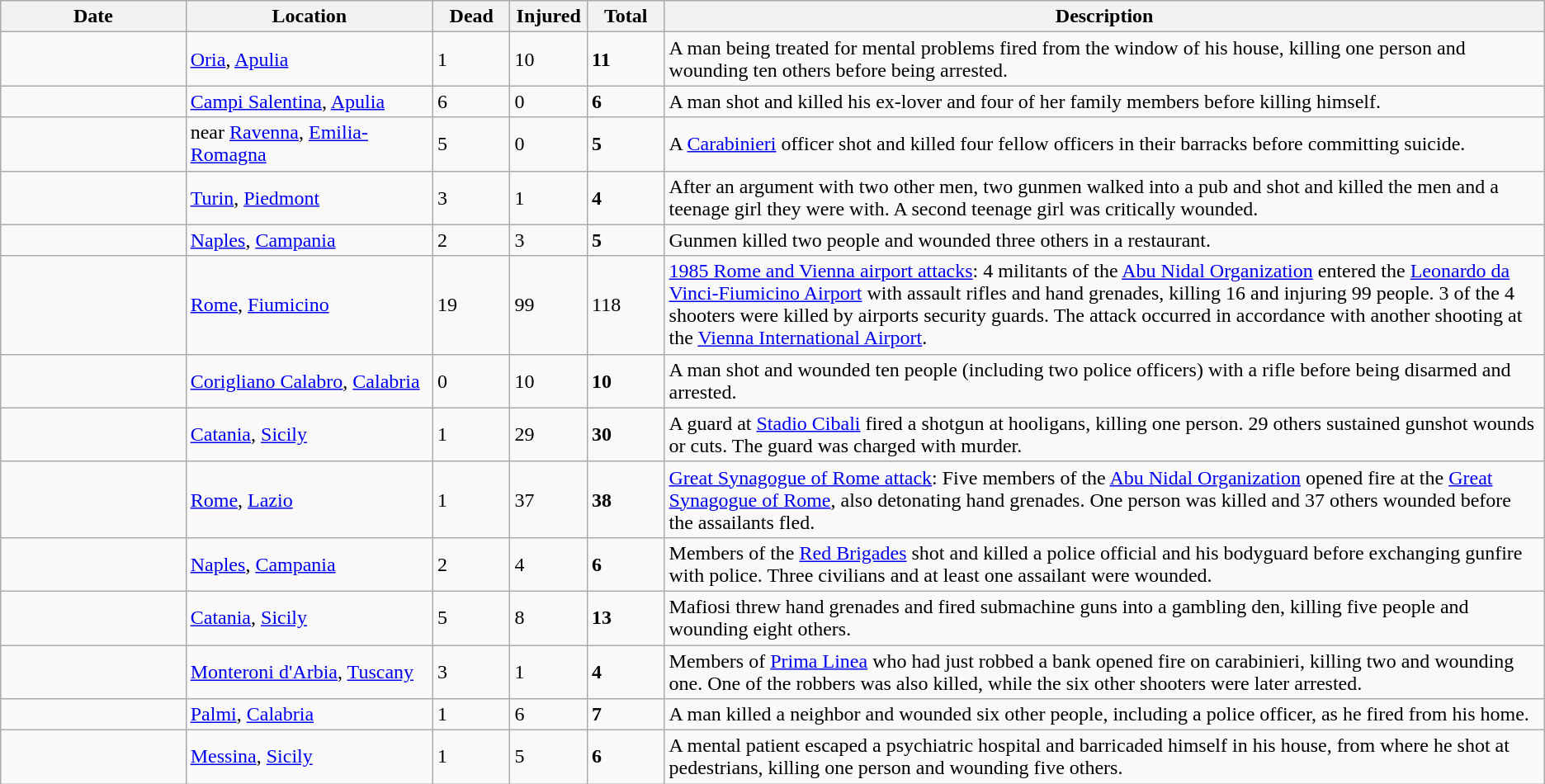<table class="wikitable sortable mw-datatable">
<tr>
<th width=12%>Date</th>
<th width=16%>Location</th>
<th width=5%>Dead</th>
<th width=5%>Injured</th>
<th width=5%>Total</th>
<th width=60%>Description</th>
</tr>
<tr>
<td></td>
<td><a href='#'>Oria</a>, <a href='#'>Apulia</a></td>
<td>1</td>
<td>10</td>
<td><strong>11</strong></td>
<td>A man being treated for mental problems fired from the window of his house, killing one person and wounding ten others before being arrested.</td>
</tr>
<tr>
<td></td>
<td><a href='#'>Campi Salentina</a>, <a href='#'>Apulia</a></td>
<td>6</td>
<td>0</td>
<td><strong>6</strong></td>
<td>A man shot and killed his ex-lover and four of her family members before killing himself.</td>
</tr>
<tr>
<td></td>
<td>near <a href='#'>Ravenna</a>, <a href='#'>Emilia-Romagna</a></td>
<td>5</td>
<td>0</td>
<td><strong>5</strong></td>
<td>A <a href='#'>Carabinieri</a> officer shot and killed four fellow officers in their barracks before committing suicide.</td>
</tr>
<tr>
<td></td>
<td><a href='#'>Turin</a>, <a href='#'>Piedmont</a></td>
<td>3</td>
<td>1</td>
<td><strong>4</strong></td>
<td>After an argument with two other men, two gunmen walked into a pub and shot and killed the men and a teenage girl they were with. A second teenage girl was critically wounded.</td>
</tr>
<tr>
<td></td>
<td><a href='#'>Naples</a>, <a href='#'>Campania</a></td>
<td>2</td>
<td>3</td>
<td><strong>5</strong></td>
<td>Gunmen killed two people and wounded three others in a restaurant.</td>
</tr>
<tr>
<td></td>
<td><a href='#'>Rome</a>, <a href='#'>Fiumicino</a></td>
<td>19</td>
<td>99</td>
<td>118</td>
<td><a href='#'>1985 Rome and Vienna airport attacks</a>: 4 militants of the <a href='#'>Abu Nidal Organization</a> entered the <a href='#'>Leonardo da Vinci-Fiumicino Airport</a> with assault rifles and hand grenades, killing 16 and injuring 99 people. 3 of the 4 shooters were killed by airports security guards. The attack occurred in accordance with another shooting at the <a href='#'>Vienna International Airport</a>. </td>
</tr>
<tr>
<td></td>
<td><a href='#'>Corigliano Calabro</a>, <a href='#'>Calabria</a></td>
<td>0</td>
<td>10</td>
<td><strong>10</strong></td>
<td>A man shot and wounded ten people (including two police officers) with a rifle before being disarmed and arrested.</td>
</tr>
<tr>
<td></td>
<td><a href='#'>Catania</a>, <a href='#'>Sicily</a></td>
<td>1</td>
<td>29</td>
<td><strong>30</strong></td>
<td>A guard at <a href='#'>Stadio Cibali</a> fired a shotgun at hooligans, killing one person. 29 others sustained gunshot wounds or cuts. The guard was charged with murder.</td>
</tr>
<tr>
<td></td>
<td><a href='#'>Rome</a>, <a href='#'>Lazio</a></td>
<td>1</td>
<td>37</td>
<td><strong>38</strong></td>
<td><a href='#'>Great Synagogue of Rome attack</a>: Five members of the <a href='#'>Abu Nidal Organization</a> opened fire at the <a href='#'>Great Synagogue of Rome</a>, also detonating hand grenades. One person was killed and 37 others wounded before the assailants fled.</td>
</tr>
<tr>
<td></td>
<td><a href='#'>Naples</a>, <a href='#'>Campania</a></td>
<td>2</td>
<td>4</td>
<td><strong>6</strong></td>
<td>Members of the <a href='#'>Red Brigades</a> shot and killed a police official and his bodyguard before exchanging gunfire with police. Three civilians and at least one assailant were wounded.</td>
</tr>
<tr>
<td></td>
<td><a href='#'>Catania</a>, <a href='#'>Sicily</a></td>
<td>5</td>
<td>8</td>
<td><strong>13</strong></td>
<td>Mafiosi threw hand grenades and fired submachine guns into a gambling den, killing five people and wounding eight others.</td>
</tr>
<tr>
<td></td>
<td><a href='#'>Monteroni d'Arbia</a>, <a href='#'>Tuscany</a></td>
<td>3</td>
<td>1</td>
<td><strong>4</strong></td>
<td>Members of <a href='#'>Prima Linea</a> who had just robbed a bank opened fire on carabinieri, killing two and wounding one. One of the robbers was also killed, while the six other shooters were later arrested.</td>
</tr>
<tr>
<td></td>
<td><a href='#'>Palmi</a>, <a href='#'>Calabria</a></td>
<td>1</td>
<td>6</td>
<td><strong>7</strong></td>
<td>A man killed a neighbor and wounded six other people, including a police officer, as he fired from his home.</td>
</tr>
<tr>
<td></td>
<td><a href='#'>Messina</a>, <a href='#'>Sicily</a></td>
<td>1</td>
<td>5</td>
<td><strong>6</strong></td>
<td>A mental patient escaped a psychiatric hospital and barricaded himself in his house, from where he shot at pedestrians, killing one person and wounding five others.</td>
</tr>
</table>
